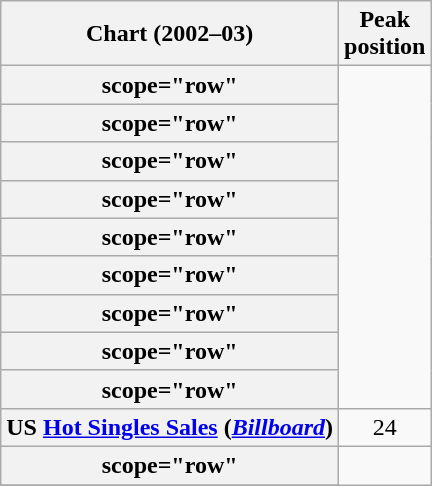<table class="wikitable plainrowheaders sortable" style="text-align:left;" style="text-align:center">
<tr>
<th scope="col">Chart (2002–03)</th>
<th scope="col">Peak<br>position</th>
</tr>
<tr>
<th>scope="row" </th>
</tr>
<tr>
<th>scope="row" </th>
</tr>
<tr>
<th>scope="row" </th>
</tr>
<tr>
<th>scope="row"</th>
</tr>
<tr>
<th>scope="row" </th>
</tr>
<tr>
<th>scope="row"</th>
</tr>
<tr>
<th>scope="row" </th>
</tr>
<tr>
<th>scope="row" </th>
</tr>
<tr>
<th>scope="row" </th>
</tr>
<tr>
<th scope="row">US <a href='#'>Hot Singles Sales</a> (<em><a href='#'>Billboard</a></em>)</th>
<td style="text-align:center;">24</td>
</tr>
<tr>
<th>scope="row" </th>
</tr>
<tr>
</tr>
</table>
